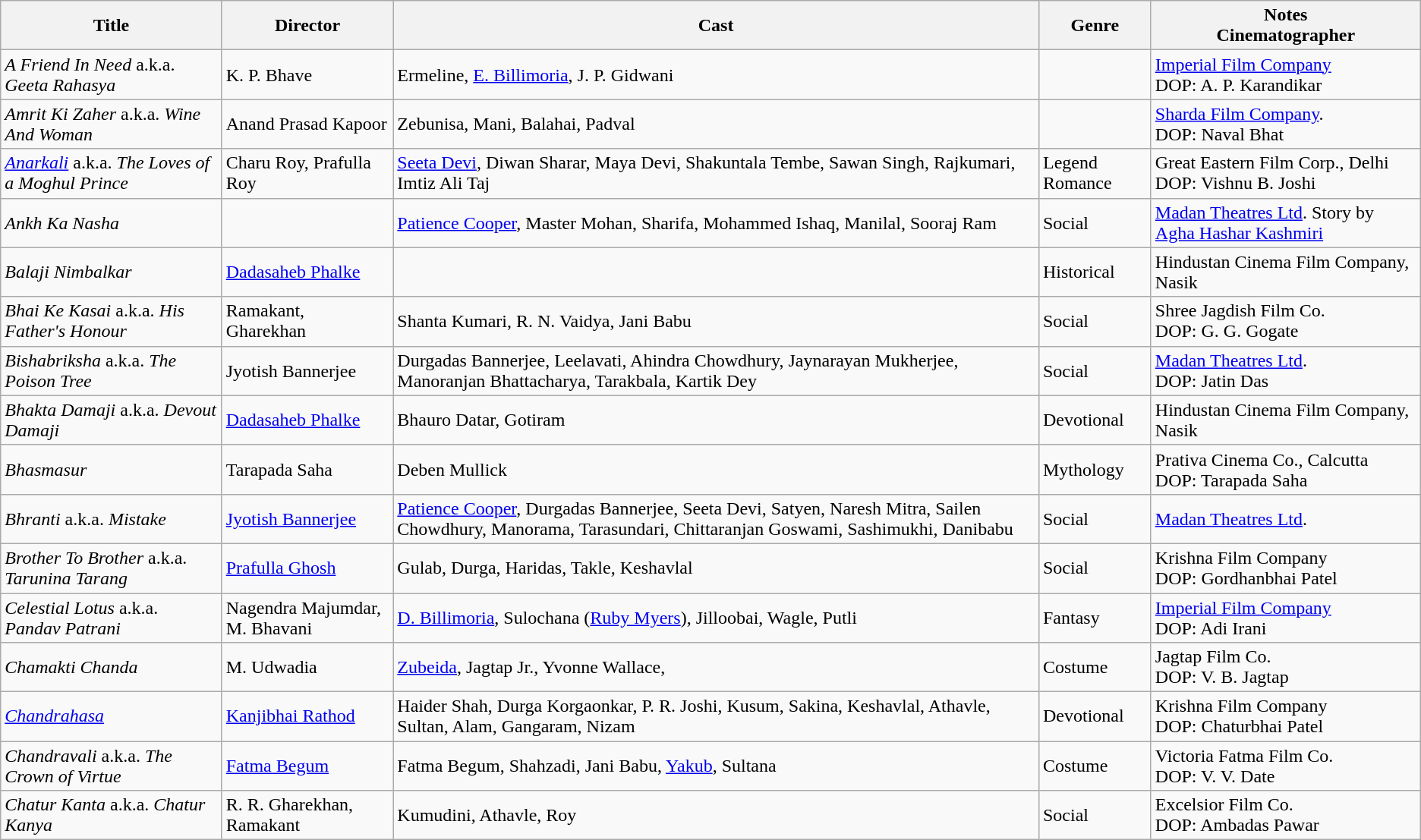<table class="wikitable">
<tr>
<th>Title</th>
<th>Director</th>
<th>Cast</th>
<th>Genre</th>
<th>Notes<br>Cinematographer</th>
</tr>
<tr>
<td><em>A Friend In Need</em> a.k.a. <em>Geeta Rahasya</em></td>
<td>K. P. Bhave</td>
<td>Ermeline, <a href='#'>E. Billimoria</a>, J. P. Gidwani</td>
<td></td>
<td><a href='#'>Imperial Film Company</a><br>DOP: A. P. Karandikar</td>
</tr>
<tr>
<td><em>Amrit Ki Zaher</em> a.k.a. <em>Wine And Woman</em></td>
<td>Anand Prasad Kapoor</td>
<td>Zebunisa, Mani, Balahai, Padval</td>
<td></td>
<td><a href='#'>Sharda Film Company</a>. <br>DOP: Naval Bhat</td>
</tr>
<tr>
<td><em><a href='#'>Anarkali</a></em> a.k.a. <em>The Loves of a Moghul Prince</em></td>
<td>Charu Roy, Prafulla Roy</td>
<td><a href='#'>Seeta Devi</a>, Diwan Sharar, Maya Devi, Shakuntala Tembe, Sawan Singh, Rajkumari, Imtiz Ali Taj</td>
<td>Legend Romance</td>
<td>Great Eastern Film Corp., Delhi<br>DOP: Vishnu B. Joshi</td>
</tr>
<tr>
<td><em>Ankh Ka Nasha</em></td>
<td></td>
<td><a href='#'>Patience Cooper</a>, Master Mohan, Sharifa, Mohammed Ishaq, Manilal, Sooraj Ram</td>
<td>Social</td>
<td><a href='#'>Madan Theatres Ltd</a>. Story by <a href='#'>Agha Hashar Kashmiri</a></td>
</tr>
<tr>
<td><em>Balaji Nimbalkar</em></td>
<td><a href='#'>Dadasaheb Phalke</a></td>
<td></td>
<td>Historical</td>
<td>Hindustan Cinema Film Company, Nasik</td>
</tr>
<tr>
<td><em>Bhai Ke Kasai</em> a.k.a. <em>His Father's Honour</em></td>
<td>Ramakant, Gharekhan</td>
<td>Shanta Kumari, R. N. Vaidya, Jani Babu</td>
<td>Social</td>
<td>Shree Jagdish Film Co.<br>DOP: G. G. Gogate</td>
</tr>
<tr>
<td><em>Bishabriksha</em> a.k.a. <em>The Poison Tree</em></td>
<td>Jyotish Bannerjee</td>
<td>Durgadas Bannerjee, Leelavati, Ahindra Chowdhury, Jaynarayan Mukherjee, Manoranjan Bhattacharya, Tarakbala, Kartik Dey</td>
<td>Social</td>
<td><a href='#'>Madan Theatres Ltd</a>.<br>DOP: Jatin Das</td>
</tr>
<tr>
<td><em>Bhakta Damaji</em> a.k.a. <em>Devout Damaji</em></td>
<td><a href='#'>Dadasaheb Phalke</a></td>
<td>Bhauro Datar, Gotiram</td>
<td>Devotional</td>
<td>Hindustan Cinema Film Company, Nasik</td>
</tr>
<tr>
<td><em>Bhasmasur</em></td>
<td>Tarapada Saha</td>
<td>Deben Mullick</td>
<td>Mythology</td>
<td>Prativa Cinema Co., Calcutta<br>DOP: Tarapada Saha</td>
</tr>
<tr>
<td><em>Bhranti</em> a.k.a. <em>Mistake</em></td>
<td><a href='#'>Jyotish Bannerjee</a></td>
<td><a href='#'>Patience Cooper</a>, Durgadas Bannerjee, Seeta Devi, Satyen, Naresh Mitra, Sailen Chowdhury, Manorama, Tarasundari, Chittaranjan Goswami, Sashimukhi, Danibabu</td>
<td>Social</td>
<td><a href='#'>Madan Theatres Ltd</a>.</td>
</tr>
<tr>
<td><em>Brother To Brother</em> a.k.a. <em>Tarunina Tarang</em></td>
<td><a href='#'>Prafulla Ghosh</a></td>
<td>Gulab, Durga, Haridas, Takle, Keshavlal</td>
<td>Social</td>
<td>Krishna Film Company<br>DOP: Gordhanbhai Patel</td>
</tr>
<tr>
<td><em>Celestial Lotus</em> a.k.a. <em>Pandav Patrani</em></td>
<td>Nagendra Majumdar, M. Bhavani</td>
<td><a href='#'>D. Billimoria</a>, Sulochana (<a href='#'>Ruby Myers</a>), Jilloobai, Wagle, Putli</td>
<td>Fantasy</td>
<td><a href='#'>Imperial Film Company</a><br>DOP: Adi Irani</td>
</tr>
<tr>
<td><em>Chamakti Chanda</em></td>
<td>M. Udwadia</td>
<td><a href='#'>Zubeida</a>, Jagtap Jr., Yvonne Wallace,</td>
<td>Costume</td>
<td>Jagtap Film Co. <br>DOP: V. B. Jagtap</td>
</tr>
<tr>
<td><em><a href='#'>Chandrahasa</a></em></td>
<td><a href='#'>Kanjibhai Rathod</a></td>
<td>Haider Shah, Durga Korgaonkar, P. R. Joshi, Kusum, Sakina, Keshavlal, Athavle, Sultan, Alam, Gangaram, Nizam</td>
<td>Devotional</td>
<td>Krishna Film Company<br>DOP: Chaturbhai Patel</td>
</tr>
<tr>
<td><em>Chandravali</em> a.k.a. <em>The Crown of Virtue</em></td>
<td><a href='#'>Fatma Begum</a></td>
<td>Fatma Begum, Shahzadi, Jani Babu, <a href='#'>Yakub</a>, Sultana</td>
<td>Costume</td>
<td>Victoria Fatma Film Co. <br>DOP: V. V. Date</td>
</tr>
<tr>
<td><em>Chatur Kanta</em> a.k.a. <em>Chatur Kanya</em></td>
<td>R. R. Gharekhan, Ramakant</td>
<td>Kumudini, Athavle, Roy</td>
<td>Social</td>
<td>Excelsior Film Co. <br>DOP: Ambadas Pawar</td>
</tr>
</table>
